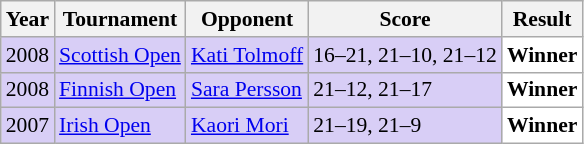<table class="sortable wikitable" style="font-size:90%;">
<tr>
<th>Year</th>
<th>Tournament</th>
<th>Opponent</th>
<th>Score</th>
<th>Result</th>
</tr>
<tr style="background:#D8CEF6">
<td align="center">2008</td>
<td align="left"><a href='#'>Scottish Open</a></td>
<td align="left"> <a href='#'>Kati Tolmoff</a></td>
<td align="left">16–21, 21–10, 21–12</td>
<td style="text-align:left; background:white"> <strong>Winner</strong></td>
</tr>
<tr style="background:#D8CEF6">
<td align="center">2008</td>
<td align="left"><a href='#'>Finnish Open</a></td>
<td align="left"> <a href='#'>Sara Persson</a></td>
<td align="left">21–12, 21–17</td>
<td style="text-align:left; background:white"> <strong>Winner</strong></td>
</tr>
<tr style="background:#D8CEF6">
<td align="center">2007</td>
<td align="left"><a href='#'>Irish Open</a></td>
<td align="left"> <a href='#'>Kaori Mori</a></td>
<td align="left">21–19, 21–9</td>
<td style="text-align:left; background:white"> <strong>Winner</strong></td>
</tr>
</table>
